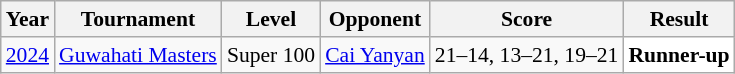<table class="sortable wikitable" style="font-size: 90%;">
<tr>
<th>Year</th>
<th>Tournament</th>
<th>Level</th>
<th>Opponent</th>
<th>Score</th>
<th>Result</th>
</tr>
<tr>
<td align="center"><a href='#'>2024</a></td>
<td align="left"><a href='#'>Guwahati Masters</a></td>
<td align="left">Super 100</td>
<td align="left"> <a href='#'>Cai Yanyan</a></td>
<td align="left">21–14, 13–21, 19–21</td>
<td style="text-align:left; background:white"> <strong>Runner-up</strong></td>
</tr>
</table>
